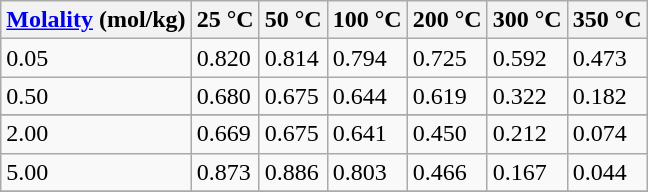<table class="wikitable sortable">
<tr>
<th><a href='#'>Molality</a> (mol/kg)</th>
<th>25 °C</th>
<th>50 °C</th>
<th>100 °C</th>
<th>200 °C</th>
<th>300 °C</th>
<th>350 °C</th>
</tr>
<tr>
<td>0.05</td>
<td>0.820</td>
<td>0.814</td>
<td>0.794</td>
<td>0.725</td>
<td>0.592</td>
<td>0.473</td>
</tr>
<tr>
<td>0.50</td>
<td>0.680</td>
<td>0.675</td>
<td>0.644</td>
<td>0.619</td>
<td>0.322</td>
<td>0.182</td>
</tr>
<tr>
</tr>
<tr>
<td>2.00</td>
<td>0.669</td>
<td>0.675</td>
<td>0.641</td>
<td>0.450</td>
<td>0.212</td>
<td>0.074</td>
</tr>
<tr>
<td>5.00</td>
<td>0.873</td>
<td>0.886</td>
<td>0.803</td>
<td>0.466</td>
<td>0.167</td>
<td>0.044</td>
</tr>
<tr>
</tr>
</table>
